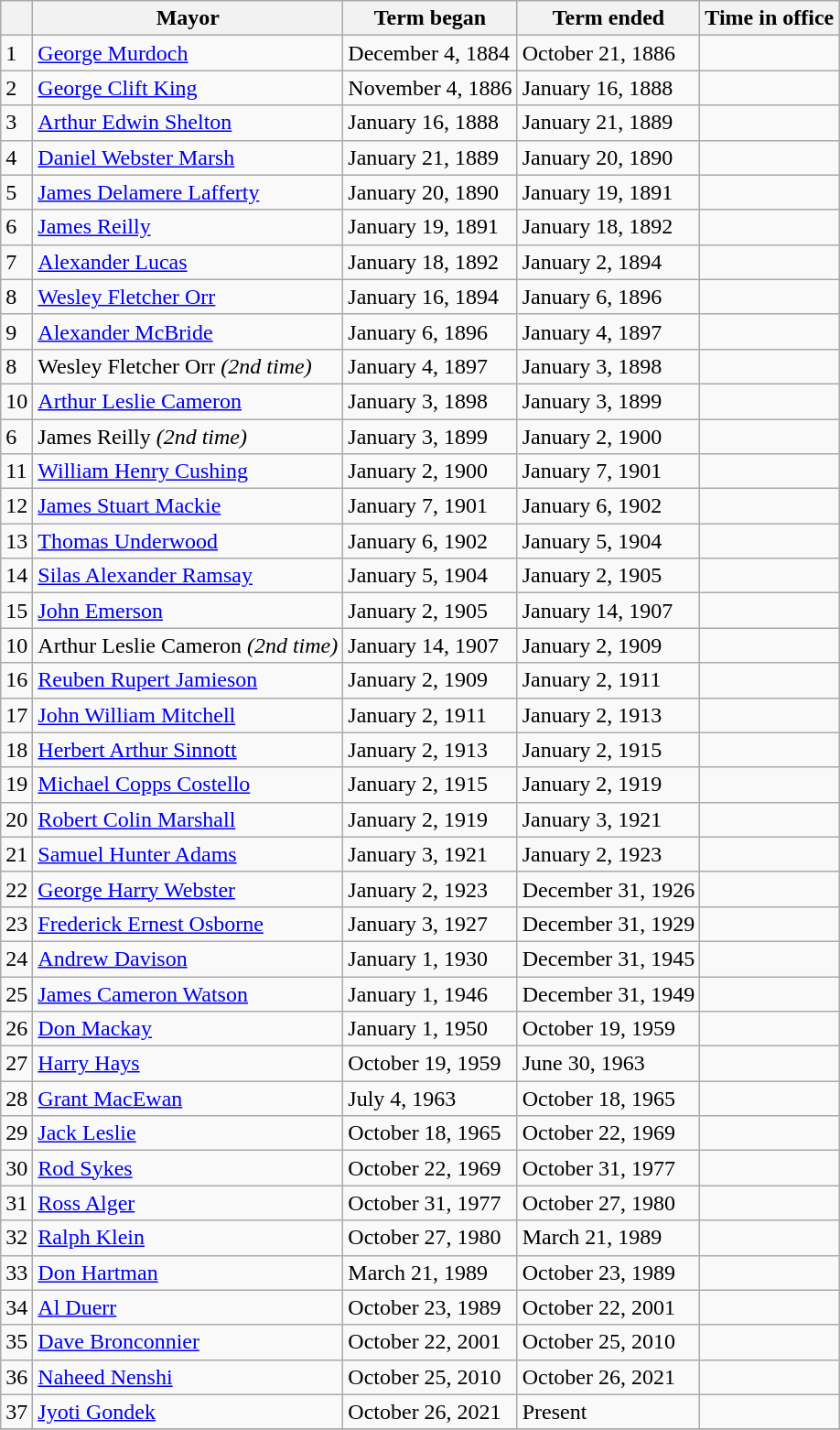<table class="wikitable sortable">
<tr>
<th></th>
<th>Mayor</th>
<th>Term began</th>
<th>Term ended</th>
<th>Time in office</th>
</tr>
<tr>
<td>1</td>
<td><a href='#'>George Murdoch</a></td>
<td>December 4, 1884</td>
<td>October 21, 1886</td>
<td></td>
</tr>
<tr>
<td>2</td>
<td><a href='#'>George Clift King</a></td>
<td>November 4, 1886</td>
<td>January 16, 1888</td>
<td></td>
</tr>
<tr>
<td>3</td>
<td><a href='#'>Arthur Edwin Shelton</a></td>
<td>January 16, 1888</td>
<td>January 21, 1889</td>
<td></td>
</tr>
<tr>
<td>4</td>
<td><a href='#'>Daniel Webster Marsh</a></td>
<td>January 21, 1889</td>
<td>January 20, 1890</td>
<td></td>
</tr>
<tr>
<td>5</td>
<td><a href='#'>James Delamere Lafferty</a></td>
<td>January 20, 1890</td>
<td>January 19, 1891</td>
<td></td>
</tr>
<tr>
<td>6</td>
<td><a href='#'>James Reilly</a></td>
<td>January 19, 1891</td>
<td>January 18, 1892</td>
<td></td>
</tr>
<tr>
<td>7</td>
<td><a href='#'>Alexander Lucas</a></td>
<td>January 18, 1892</td>
<td>January 2, 1894</td>
<td></td>
</tr>
<tr>
<td>8</td>
<td><a href='#'>Wesley Fletcher Orr</a></td>
<td>January 16, 1894</td>
<td>January 6, 1896</td>
<td></td>
</tr>
<tr>
<td>9</td>
<td><a href='#'>Alexander McBride</a></td>
<td>January 6, 1896</td>
<td>January 4, 1897</td>
<td></td>
</tr>
<tr>
<td>8</td>
<td>Wesley Fletcher Orr <em>(2nd time)</em></td>
<td>January 4, 1897</td>
<td>January 3, 1898</td>
<td></td>
</tr>
<tr>
<td>10</td>
<td><a href='#'>Arthur Leslie Cameron</a></td>
<td>January 3, 1898</td>
<td>January 3, 1899</td>
<td></td>
</tr>
<tr>
<td>6</td>
<td>James Reilly <em>(2nd time)</em></td>
<td>January 3, 1899</td>
<td>January 2, 1900</td>
<td></td>
</tr>
<tr>
<td>11</td>
<td><a href='#'>William Henry Cushing</a></td>
<td>January 2, 1900</td>
<td>January 7, 1901</td>
<td></td>
</tr>
<tr>
<td>12</td>
<td><a href='#'>James Stuart Mackie</a></td>
<td>January 7, 1901</td>
<td>January 6, 1902</td>
<td></td>
</tr>
<tr>
<td>13</td>
<td><a href='#'>Thomas Underwood</a></td>
<td>January 6, 1902</td>
<td>January 5, 1904</td>
<td></td>
</tr>
<tr>
<td>14</td>
<td><a href='#'>Silas Alexander Ramsay</a></td>
<td>January 5, 1904</td>
<td>January 2, 1905</td>
<td></td>
</tr>
<tr>
<td>15</td>
<td><a href='#'>John Emerson</a></td>
<td>January 2, 1905</td>
<td>January 14, 1907</td>
<td></td>
</tr>
<tr>
<td>10</td>
<td>Arthur Leslie Cameron <em>(2nd time)</em></td>
<td>January 14, 1907</td>
<td>January 2, 1909</td>
<td></td>
</tr>
<tr>
<td>16</td>
<td><a href='#'>Reuben Rupert Jamieson</a></td>
<td>January 2, 1909</td>
<td>January 2, 1911</td>
<td></td>
</tr>
<tr>
<td>17</td>
<td><a href='#'>John William Mitchell</a></td>
<td>January 2, 1911</td>
<td>January 2, 1913</td>
<td></td>
</tr>
<tr>
<td>18</td>
<td><a href='#'>Herbert Arthur Sinnott</a></td>
<td>January 2, 1913</td>
<td>January 2, 1915</td>
<td></td>
</tr>
<tr>
<td>19</td>
<td><a href='#'>Michael Copps Costello</a></td>
<td>January 2, 1915</td>
<td>January 2, 1919</td>
<td></td>
</tr>
<tr>
<td>20</td>
<td><a href='#'>Robert Colin Marshall</a></td>
<td>January 2, 1919</td>
<td>January 3, 1921</td>
<td></td>
</tr>
<tr>
<td>21</td>
<td><a href='#'>Samuel Hunter Adams</a></td>
<td>January 3, 1921</td>
<td>January 2, 1923</td>
<td></td>
</tr>
<tr>
<td>22</td>
<td><a href='#'>George Harry Webster</a></td>
<td>January 2, 1923</td>
<td>December 31, 1926</td>
<td></td>
</tr>
<tr>
<td>23</td>
<td><a href='#'>Frederick Ernest Osborne</a></td>
<td>January 3, 1927</td>
<td>December 31, 1929</td>
<td></td>
</tr>
<tr>
<td>24</td>
<td><a href='#'>Andrew Davison</a></td>
<td>January 1, 1930</td>
<td>December 31, 1945</td>
<td></td>
</tr>
<tr>
<td>25</td>
<td><a href='#'>James Cameron Watson</a></td>
<td>January 1, 1946</td>
<td>December 31, 1949</td>
<td></td>
</tr>
<tr>
<td>26</td>
<td><a href='#'>Don Mackay</a></td>
<td>January 1, 1950</td>
<td>October 19, 1959</td>
<td></td>
</tr>
<tr>
<td>27</td>
<td><a href='#'>Harry Hays</a></td>
<td>October 19, 1959</td>
<td>June 30, 1963</td>
<td></td>
</tr>
<tr>
<td>28</td>
<td><a href='#'>Grant MacEwan</a></td>
<td>July 4, 1963</td>
<td>October 18, 1965</td>
<td></td>
</tr>
<tr>
<td>29</td>
<td><a href='#'>Jack Leslie</a></td>
<td>October 18, 1965</td>
<td>October 22, 1969</td>
<td></td>
</tr>
<tr>
<td>30</td>
<td><a href='#'>Rod Sykes</a></td>
<td>October 22, 1969</td>
<td>October 31, 1977</td>
<td></td>
</tr>
<tr>
<td>31</td>
<td><a href='#'>Ross Alger</a></td>
<td>October 31, 1977</td>
<td>October 27, 1980</td>
<td></td>
</tr>
<tr>
<td>32</td>
<td><a href='#'>Ralph Klein</a></td>
<td>October 27, 1980</td>
<td>March 21, 1989</td>
<td></td>
</tr>
<tr>
<td>33</td>
<td><a href='#'>Don Hartman</a></td>
<td>March 21, 1989</td>
<td>October 23, 1989</td>
<td></td>
</tr>
<tr>
<td>34</td>
<td><a href='#'>Al Duerr</a></td>
<td>October 23, 1989</td>
<td>October 22, 2001</td>
<td></td>
</tr>
<tr>
<td>35</td>
<td><a href='#'>Dave Bronconnier</a></td>
<td>October 22, 2001</td>
<td>October 25, 2010</td>
<td></td>
</tr>
<tr>
<td>36</td>
<td><a href='#'>Naheed Nenshi</a></td>
<td>October 25, 2010</td>
<td>October 26, 2021</td>
<td></td>
</tr>
<tr>
<td>37</td>
<td><a href='#'>Jyoti Gondek</a></td>
<td>October 26, 2021</td>
<td>Present</td>
<td></td>
</tr>
<tr>
</tr>
</table>
